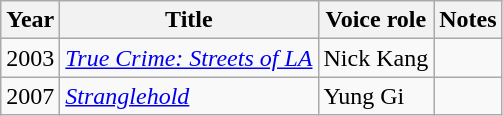<table class="wikitable sortable">
<tr>
<th>Year</th>
<th>Title</th>
<th>Voice role</th>
<th>Notes</th>
</tr>
<tr>
<td>2003</td>
<td><em><a href='#'>True Crime: Streets of LA</a></em></td>
<td>Nick Kang</td>
<td></td>
</tr>
<tr>
<td>2007</td>
<td><em><a href='#'>Stranglehold</a></em></td>
<td>Yung Gi</td>
<td></td>
</tr>
</table>
